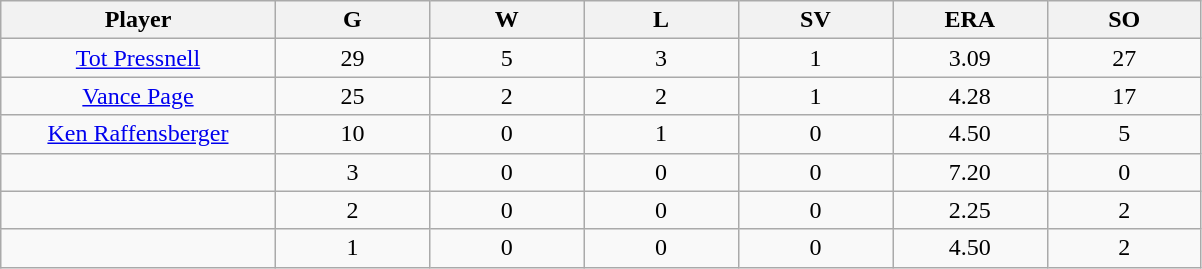<table class="wikitable sortable">
<tr>
<th bgcolor="#DDDDFF" width="16%">Player</th>
<th bgcolor="#DDDDFF" width="9%">G</th>
<th bgcolor="#DDDDFF" width="9%">W</th>
<th bgcolor="#DDDDFF" width="9%">L</th>
<th bgcolor="#DDDDFF" width="9%">SV</th>
<th bgcolor="#DDDDFF" width="9%">ERA</th>
<th bgcolor="#DDDDFF" width="9%">SO</th>
</tr>
<tr align="center">
<td><a href='#'>Tot Pressnell</a></td>
<td>29</td>
<td>5</td>
<td>3</td>
<td>1</td>
<td>3.09</td>
<td>27</td>
</tr>
<tr align="center">
<td><a href='#'>Vance Page</a></td>
<td>25</td>
<td>2</td>
<td>2</td>
<td>1</td>
<td>4.28</td>
<td>17</td>
</tr>
<tr align="center">
<td><a href='#'>Ken Raffensberger</a></td>
<td>10</td>
<td>0</td>
<td>1</td>
<td>0</td>
<td>4.50</td>
<td>5</td>
</tr>
<tr align="center">
<td></td>
<td>3</td>
<td>0</td>
<td>0</td>
<td>0</td>
<td>7.20</td>
<td>0</td>
</tr>
<tr align="center">
<td></td>
<td>2</td>
<td>0</td>
<td>0</td>
<td>0</td>
<td>2.25</td>
<td>2</td>
</tr>
<tr align="center">
<td></td>
<td>1</td>
<td>0</td>
<td>0</td>
<td>0</td>
<td>4.50</td>
<td>2</td>
</tr>
</table>
